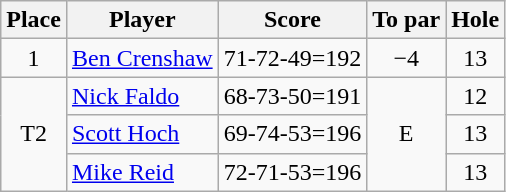<table class="wikitable">
<tr>
<th>Place</th>
<th>Player</th>
<th>Score</th>
<th>To par</th>
<th>Hole</th>
</tr>
<tr>
<td align=center>1</td>
<td> <a href='#'>Ben Crenshaw</a></td>
<td>71-72-49=192</td>
<td align=center>−4</td>
<td align=center>13</td>
</tr>
<tr>
<td rowspan="3" align=center>T2</td>
<td> <a href='#'>Nick Faldo</a></td>
<td>68-73-50=191</td>
<td rowspan="3" align=center>E</td>
<td align=center>12</td>
</tr>
<tr>
<td> <a href='#'>Scott Hoch</a></td>
<td>69-74-53=196</td>
<td align=center>13</td>
</tr>
<tr>
<td> <a href='#'>Mike Reid</a></td>
<td>72-71-53=196</td>
<td align=center>13</td>
</tr>
</table>
